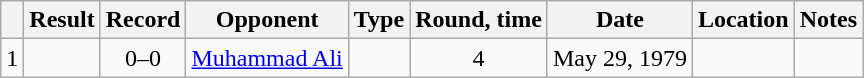<table class="wikitable" style="text-align:center">
<tr>
<th></th>
<th>Result</th>
<th>Record</th>
<th>Opponent</th>
<th>Type</th>
<th>Round, time</th>
<th>Date</th>
<th>Location</th>
<th>Notes</th>
</tr>
<tr>
<td>1</td>
<td></td>
<td>0–0 </td>
<td style="text-align:left;"> <a href='#'>Muhammad Ali</a></td>
<td></td>
<td>4</td>
<td>May 29, 1979</td>
<td style="text-align:left;"> </td>
<td style="text-align:left;"></td>
</tr>
</table>
